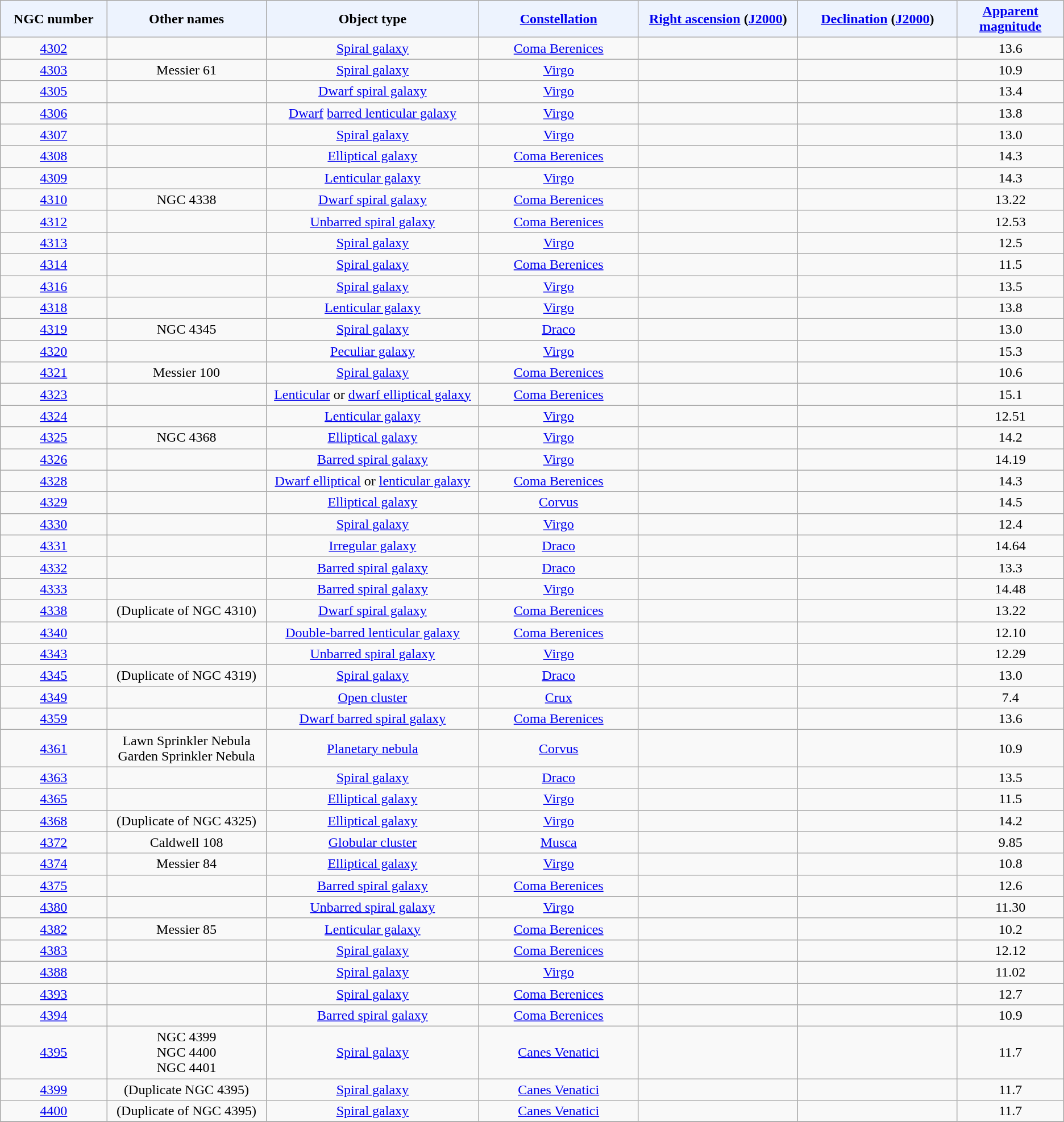<table class="wikitable sortable sticky-header" style="text-align: center;">
<tr>
<th style="background-color:#edf3fe; width: 10%;">NGC number</th>
<th style="background-color:#edf3fe; width: 15%;">Other names</th>
<th style="background-color:#edf3fe; width: 20%;">Object type</th>
<th style="background-color:#edf3fe; width: 15%;"><a href='#'>Constellation</a></th>
<th style="background-color:#edf3fe; width: 15%;"><a href='#'>Right ascension</a> (<a href='#'>J2000</a>)</th>
<th style="background-color:#edf3fe; width: 15%;"><a href='#'>Declination</a> (<a href='#'>J2000</a>)</th>
<th style="background-color:#edf3fe; width: 10%;"><a href='#'>Apparent magnitude</a></th>
</tr>
<tr>
<td><a href='#'>4302</a></td>
<td></td>
<td><a href='#'>Spiral galaxy</a></td>
<td><a href='#'>Coma Berenices</a></td>
<td></td>
<td></td>
<td>13.6</td>
</tr>
<tr>
<td><a href='#'>4303</a></td>
<td>Messier 61</td>
<td><a href='#'>Spiral galaxy</a></td>
<td><a href='#'>Virgo</a></td>
<td></td>
<td></td>
<td>10.9</td>
</tr>
<tr>
<td><a href='#'>4305</a></td>
<td></td>
<td><a href='#'>Dwarf spiral galaxy</a></td>
<td><a href='#'>Virgo</a></td>
<td></td>
<td></td>
<td>13.4</td>
</tr>
<tr>
<td><a href='#'>4306</a></td>
<td></td>
<td><a href='#'>Dwarf</a> <a href='#'>barred lenticular galaxy</a></td>
<td><a href='#'>Virgo</a></td>
<td></td>
<td></td>
<td>13.8</td>
</tr>
<tr>
<td><a href='#'>4307</a></td>
<td></td>
<td><a href='#'>Spiral galaxy</a></td>
<td><a href='#'>Virgo</a></td>
<td></td>
<td></td>
<td>13.0</td>
</tr>
<tr>
<td><a href='#'>4308</a></td>
<td></td>
<td><a href='#'>Elliptical galaxy</a></td>
<td><a href='#'>Coma Berenices</a></td>
<td></td>
<td></td>
<td>14.3</td>
</tr>
<tr>
<td><a href='#'>4309</a></td>
<td></td>
<td><a href='#'>Lenticular galaxy</a></td>
<td><a href='#'>Virgo</a></td>
<td></td>
<td></td>
<td>14.3</td>
</tr>
<tr>
<td><a href='#'>4310</a></td>
<td>NGC 4338</td>
<td><a href='#'>Dwarf spiral galaxy</a></td>
<td><a href='#'>Coma Berenices</a></td>
<td></td>
<td></td>
<td>13.22</td>
</tr>
<tr>
<td><a href='#'>4312</a></td>
<td></td>
<td><a href='#'>Unbarred spiral galaxy</a></td>
<td><a href='#'>Coma Berenices</a></td>
<td></td>
<td></td>
<td>12.53</td>
</tr>
<tr>
<td><a href='#'>4313</a></td>
<td></td>
<td><a href='#'>Spiral galaxy</a></td>
<td><a href='#'>Virgo</a></td>
<td></td>
<td></td>
<td>12.5</td>
</tr>
<tr>
<td><a href='#'>4314</a></td>
<td></td>
<td><a href='#'>Spiral galaxy</a></td>
<td><a href='#'>Coma Berenices</a></td>
<td></td>
<td></td>
<td>11.5</td>
</tr>
<tr>
<td><a href='#'>4316</a></td>
<td></td>
<td><a href='#'>Spiral galaxy</a></td>
<td><a href='#'>Virgo</a></td>
<td></td>
<td></td>
<td>13.5</td>
</tr>
<tr>
<td><a href='#'>4318</a></td>
<td></td>
<td><a href='#'>Lenticular galaxy</a></td>
<td><a href='#'>Virgo</a></td>
<td></td>
<td></td>
<td>13.8</td>
</tr>
<tr>
<td><a href='#'>4319</a></td>
<td>NGC 4345</td>
<td><a href='#'>Spiral galaxy</a></td>
<td><a href='#'>Draco</a></td>
<td></td>
<td></td>
<td>13.0</td>
</tr>
<tr>
<td><a href='#'>4320</a></td>
<td></td>
<td><a href='#'>Peculiar galaxy</a></td>
<td><a href='#'>Virgo</a></td>
<td></td>
<td></td>
<td>15.3</td>
</tr>
<tr>
<td><a href='#'>4321</a></td>
<td>Messier 100</td>
<td><a href='#'>Spiral galaxy</a></td>
<td><a href='#'>Coma Berenices</a></td>
<td></td>
<td></td>
<td>10.6</td>
</tr>
<tr>
<td><a href='#'>4323</a></td>
<td></td>
<td><a href='#'>Lenticular</a> or <a href='#'>dwarf elliptical galaxy</a></td>
<td><a href='#'>Coma Berenices</a></td>
<td></td>
<td></td>
<td>15.1</td>
</tr>
<tr>
<td><a href='#'>4324</a></td>
<td></td>
<td><a href='#'>Lenticular galaxy</a></td>
<td><a href='#'>Virgo</a></td>
<td></td>
<td></td>
<td>12.51</td>
</tr>
<tr>
<td><a href='#'>4325</a></td>
<td>NGC 4368</td>
<td><a href='#'>Elliptical galaxy</a></td>
<td><a href='#'>Virgo</a></td>
<td></td>
<td></td>
<td>14.2</td>
</tr>
<tr>
<td><a href='#'>4326</a></td>
<td></td>
<td><a href='#'>Barred spiral galaxy</a></td>
<td><a href='#'>Virgo</a></td>
<td></td>
<td></td>
<td>14.19</td>
</tr>
<tr>
<td><a href='#'>4328</a></td>
<td></td>
<td><a href='#'>Dwarf elliptical</a> or <a href='#'>lenticular galaxy</a></td>
<td><a href='#'>Coma Berenices</a></td>
<td></td>
<td></td>
<td>14.3</td>
</tr>
<tr>
<td><a href='#'>4329</a></td>
<td></td>
<td><a href='#'>Elliptical galaxy</a></td>
<td><a href='#'>Corvus</a></td>
<td></td>
<td></td>
<td>14.5</td>
</tr>
<tr>
<td><a href='#'>4330</a></td>
<td></td>
<td><a href='#'>Spiral galaxy</a></td>
<td><a href='#'>Virgo</a></td>
<td></td>
<td></td>
<td>12.4</td>
</tr>
<tr>
<td><a href='#'>4331</a></td>
<td></td>
<td><a href='#'>Irregular galaxy</a></td>
<td><a href='#'>Draco</a></td>
<td></td>
<td></td>
<td>14.64</td>
</tr>
<tr>
<td><a href='#'>4332</a></td>
<td></td>
<td><a href='#'>Barred spiral galaxy</a></td>
<td><a href='#'>Draco</a></td>
<td></td>
<td></td>
<td>13.3</td>
</tr>
<tr>
<td><a href='#'>4333</a></td>
<td></td>
<td><a href='#'>Barred spiral galaxy</a></td>
<td><a href='#'>Virgo</a></td>
<td></td>
<td></td>
<td>14.48</td>
</tr>
<tr>
<td><a href='#'>4338</a></td>
<td>(Duplicate of NGC 4310)</td>
<td><a href='#'>Dwarf spiral galaxy</a></td>
<td><a href='#'>Coma Berenices</a></td>
<td></td>
<td></td>
<td>13.22</td>
</tr>
<tr>
<td><a href='#'>4340</a></td>
<td></td>
<td><a href='#'>Double-barred lenticular galaxy</a></td>
<td><a href='#'>Coma Berenices</a></td>
<td></td>
<td></td>
<td>12.10</td>
</tr>
<tr>
<td><a href='#'>4343</a></td>
<td></td>
<td><a href='#'>Unbarred spiral galaxy</a></td>
<td><a href='#'>Virgo</a></td>
<td></td>
<td></td>
<td>12.29</td>
</tr>
<tr>
<td><a href='#'>4345</a></td>
<td>(Duplicate of NGC 4319)</td>
<td><a href='#'>Spiral galaxy</a></td>
<td><a href='#'>Draco</a></td>
<td></td>
<td></td>
<td>13.0</td>
</tr>
<tr>
<td><a href='#'>4349</a></td>
<td></td>
<td><a href='#'>Open cluster</a></td>
<td><a href='#'>Crux</a></td>
<td></td>
<td></td>
<td>7.4</td>
</tr>
<tr>
<td><a href='#'>4359</a></td>
<td></td>
<td><a href='#'>Dwarf barred spiral galaxy</a></td>
<td><a href='#'>Coma Berenices</a></td>
<td></td>
<td></td>
<td>13.6</td>
</tr>
<tr>
<td><a href='#'>4361</a></td>
<td>Lawn Sprinkler Nebula<br>Garden Sprinkler Nebula</td>
<td><a href='#'>Planetary nebula</a></td>
<td><a href='#'>Corvus</a></td>
<td></td>
<td></td>
<td>10.9</td>
</tr>
<tr>
<td><a href='#'>4363</a></td>
<td></td>
<td><a href='#'>Spiral galaxy</a></td>
<td><a href='#'>Draco</a></td>
<td></td>
<td></td>
<td>13.5</td>
</tr>
<tr>
<td><a href='#'>4365</a></td>
<td></td>
<td><a href='#'>Elliptical galaxy</a></td>
<td><a href='#'>Virgo</a></td>
<td></td>
<td></td>
<td>11.5</td>
</tr>
<tr>
<td><a href='#'>4368</a></td>
<td>(Duplicate of NGC 4325)</td>
<td><a href='#'>Elliptical galaxy</a></td>
<td><a href='#'>Virgo</a></td>
<td></td>
<td></td>
<td>14.2</td>
</tr>
<tr>
<td><a href='#'>4372</a></td>
<td>Caldwell 108</td>
<td><a href='#'>Globular cluster</a></td>
<td><a href='#'>Musca</a></td>
<td></td>
<td></td>
<td>9.85</td>
</tr>
<tr>
<td><a href='#'>4374</a></td>
<td>Messier 84</td>
<td><a href='#'>Elliptical galaxy</a></td>
<td><a href='#'>Virgo</a></td>
<td></td>
<td></td>
<td>10.8</td>
</tr>
<tr>
<td><a href='#'>4375</a></td>
<td></td>
<td><a href='#'>Barred spiral galaxy</a></td>
<td><a href='#'>Coma Berenices</a></td>
<td></td>
<td></td>
<td>12.6</td>
</tr>
<tr>
<td><a href='#'>4380</a></td>
<td></td>
<td><a href='#'>Unbarred spiral galaxy</a></td>
<td><a href='#'>Virgo</a></td>
<td></td>
<td></td>
<td>11.30</td>
</tr>
<tr>
<td><a href='#'>4382</a></td>
<td>Messier 85</td>
<td><a href='#'>Lenticular galaxy</a></td>
<td><a href='#'>Coma Berenices</a></td>
<td></td>
<td></td>
<td>10.2</td>
</tr>
<tr>
<td><a href='#'>4383</a></td>
<td></td>
<td><a href='#'>Spiral galaxy</a></td>
<td><a href='#'>Coma Berenices</a></td>
<td></td>
<td></td>
<td>12.12</td>
</tr>
<tr>
<td><a href='#'>4388</a></td>
<td></td>
<td><a href='#'>Spiral galaxy</a></td>
<td><a href='#'>Virgo</a></td>
<td></td>
<td></td>
<td>11.02</td>
</tr>
<tr>
<td><a href='#'>4393</a></td>
<td></td>
<td><a href='#'>Spiral galaxy</a></td>
<td><a href='#'>Coma Berenices</a></td>
<td></td>
<td></td>
<td>12.7</td>
</tr>
<tr>
<td><a href='#'>4394</a></td>
<td></td>
<td><a href='#'>Barred spiral galaxy</a></td>
<td><a href='#'>Coma Berenices</a></td>
<td></td>
<td></td>
<td>10.9</td>
</tr>
<tr>
<td><a href='#'>4395</a></td>
<td>NGC 4399<br>NGC 4400<br>NGC 4401</td>
<td><a href='#'>Spiral galaxy</a></td>
<td><a href='#'>Canes Venatici</a></td>
<td></td>
<td></td>
<td>11.7</td>
</tr>
<tr>
<td><a href='#'>4399</a></td>
<td>(Duplicate NGC 4395)</td>
<td><a href='#'>Spiral galaxy</a></td>
<td><a href='#'>Canes Venatici</a></td>
<td></td>
<td></td>
<td>11.7</td>
</tr>
<tr>
<td><a href='#'>4400</a></td>
<td>(Duplicate of NGC 4395)</td>
<td><a href='#'>Spiral galaxy</a></td>
<td><a href='#'>Canes Venatici</a></td>
<td></td>
<td></td>
<td>11.7</td>
</tr>
<tr>
</tr>
</table>
